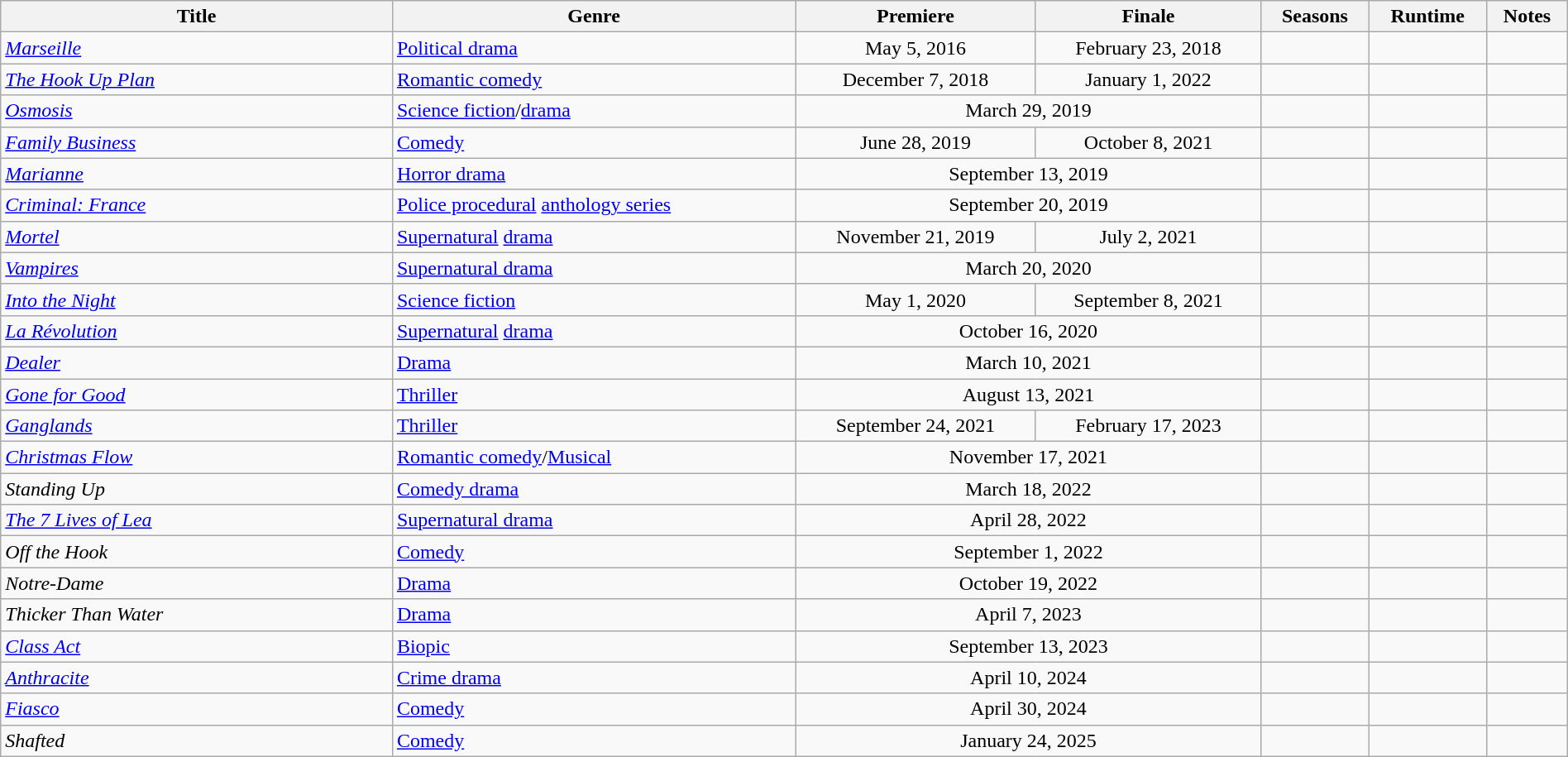<table class="wikitable sortable" style="width:100%">
<tr>
<th scope="col" style="width:25%;">Title</th>
<th>Genre</th>
<th>Premiere</th>
<th>Finale</th>
<th>Seasons</th>
<th>Runtime</th>
<th>Notes</th>
</tr>
<tr>
<td><em><a href='#'>Marseille</a></em></td>
<td><a href='#'>Political drama</a></td>
<td style="text-align:center">May 5, 2016</td>
<td style="text-align:center">February 23, 2018</td>
<td></td>
<td></td>
<td></td>
</tr>
<tr>
<td><em><a href='#'>The Hook Up Plan</a></em></td>
<td><a href='#'>Romantic comedy</a></td>
<td style="text-align:center">December 7, 2018</td>
<td style="text-align:center">January 1, 2022</td>
<td></td>
<td></td>
<td></td>
</tr>
<tr>
<td><em><a href='#'>Osmosis</a></em></td>
<td><a href='#'>Science fiction</a>/<a href='#'>drama</a></td>
<td colspan="2" style="text-align:center">March 29, 2019</td>
<td></td>
<td></td>
<td></td>
</tr>
<tr>
<td><em><a href='#'>Family Business</a></em></td>
<td><a href='#'>Comedy</a></td>
<td style="text-align:center">June 28, 2019</td>
<td style="text-align:center">October 8, 2021</td>
<td></td>
<td></td>
<td></td>
</tr>
<tr>
<td><em><a href='#'>Marianne</a></em></td>
<td><a href='#'>Horror drama</a></td>
<td colspan="2" style="text-align:center">September 13, 2019</td>
<td></td>
<td></td>
<td></td>
</tr>
<tr>
<td><em><a href='#'>Criminal: France</a></em></td>
<td><a href='#'>Police procedural</a> <a href='#'>anthology series</a></td>
<td colspan="2" style="text-align:center">September 20, 2019</td>
<td></td>
<td></td>
<td></td>
</tr>
<tr>
<td><em><a href='#'>Mortel</a></em></td>
<td><a href='#'>Supernatural</a> <a href='#'>drama</a></td>
<td style="text-align:center">November 21, 2019</td>
<td style="text-align:center">July 2, 2021</td>
<td></td>
<td></td>
<td></td>
</tr>
<tr>
<td><em><a href='#'>Vampires</a></em></td>
<td><a href='#'>Supernatural drama</a></td>
<td colspan="2" style="text-align:center">March 20, 2020</td>
<td></td>
<td></td>
<td></td>
</tr>
<tr>
<td><em><a href='#'>Into the Night</a></em></td>
<td><a href='#'>Science fiction</a></td>
<td style="text-align:center">May 1, 2020</td>
<td style="text-align:center">September 8, 2021</td>
<td></td>
<td></td>
<td></td>
</tr>
<tr>
<td><em><a href='#'>La Révolution</a></em></td>
<td><a href='#'>Supernatural</a> <a href='#'>drama</a></td>
<td colspan="2" style="text-align:center">October 16, 2020</td>
<td></td>
<td></td>
<td></td>
</tr>
<tr>
<td><em><a href='#'>Dealer</a></em></td>
<td><a href='#'>Drama</a></td>
<td colspan="2" style="text-align:center">March 10, 2021</td>
<td></td>
<td></td>
<td></td>
</tr>
<tr>
<td><em><a href='#'>Gone for Good</a></em></td>
<td><a href='#'>Thriller</a></td>
<td colspan="2" style="text-align:center">August 13, 2021</td>
<td></td>
<td></td>
<td></td>
</tr>
<tr>
<td><em><a href='#'>Ganglands</a></em></td>
<td><a href='#'>Thriller</a></td>
<td style="text-align:center">September 24, 2021</td>
<td style="text-align:center">February 17, 2023</td>
<td></td>
<td></td>
<td></td>
</tr>
<tr>
<td><em><a href='#'>Christmas Flow</a></em></td>
<td><a href='#'>Romantic comedy</a>/<a href='#'>Musical</a></td>
<td colspan="2" style="text-align:center">November 17, 2021</td>
<td></td>
<td></td>
<td></td>
</tr>
<tr>
<td><em>Standing Up</em></td>
<td><a href='#'>Comedy drama</a></td>
<td colspan="2" style="text-align:center">March 18, 2022</td>
<td></td>
<td></td>
<td></td>
</tr>
<tr>
<td><em><a href='#'>The 7 Lives of Lea</a></em></td>
<td><a href='#'>Supernatural drama</a></td>
<td colspan="2" style="text-align:center">April 28, 2022</td>
<td></td>
<td></td>
<td></td>
</tr>
<tr>
<td><em>Off the Hook</em></td>
<td><a href='#'>Comedy</a></td>
<td colspan="2" style="text-align:center">September 1, 2022</td>
<td></td>
<td></td>
<td></td>
</tr>
<tr>
<td><em>Notre-Dame</em></td>
<td><a href='#'>Drama</a></td>
<td colspan="2" style="text-align:center">October 19, 2022</td>
<td></td>
<td></td>
<td></td>
</tr>
<tr>
<td><em>Thicker Than Water</em></td>
<td><a href='#'>Drama</a></td>
<td colspan="2" style="text-align:center">April 7, 2023</td>
<td></td>
<td></td>
<td></td>
</tr>
<tr>
<td><em><a href='#'>Class Act</a></em></td>
<td><a href='#'>Biopic</a></td>
<td colspan="2" style="text-align:center">September 13, 2023</td>
<td></td>
<td></td>
<td></td>
</tr>
<tr>
<td><em><a href='#'>Anthracite</a></em></td>
<td><a href='#'>Crime drama</a></td>
<td colspan="2" style="text-align:center">April 10, 2024</td>
<td></td>
<td></td>
<td></td>
</tr>
<tr>
<td><em><a href='#'>Fiasco</a></em></td>
<td><a href='#'>Comedy</a></td>
<td colspan="2" style="text-align:center">April 30, 2024</td>
<td></td>
<td></td>
<td></td>
</tr>
<tr>
<td><em>Shafted</em></td>
<td><a href='#'>Comedy</a></td>
<td colspan="2" style="text-align:center">January 24, 2025</td>
<td></td>
<td></td>
<td></td>
</tr>
</table>
